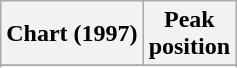<table class="wikitable plainrowheaders sortable" style="text-align:center;">
<tr>
<th scope="col">Chart (1997)</th>
<th scope="col">Peak<br>position</th>
</tr>
<tr>
</tr>
<tr>
</tr>
</table>
